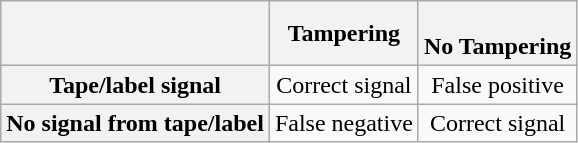<table class="wikitable">
<tr>
<th></th>
<th>Tampering</th>
<th><br>No Tampering</th>
</tr>
<tr>
<th>Tape/label signal</th>
<td align="center">Correct signal</td>
<td align="center">False positive</td>
</tr>
<tr>
<th>No signal from tape/label</th>
<td align="center">False negative</td>
<td align="center">Correct signal</td>
</tr>
</table>
